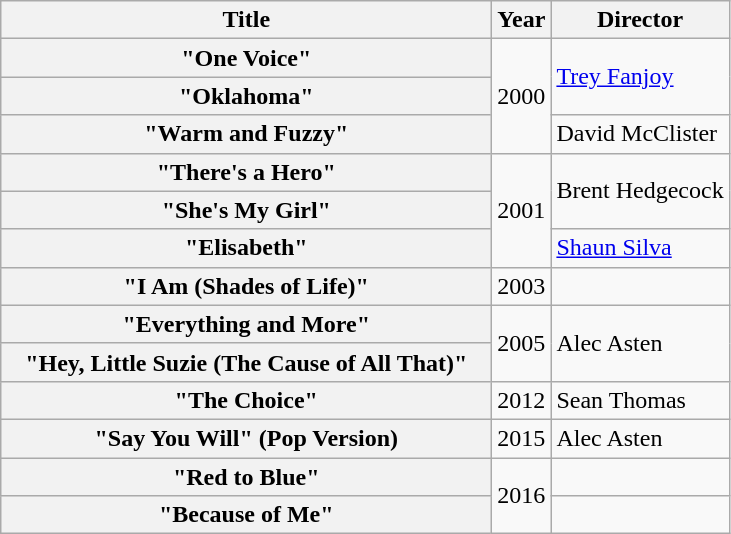<table class="wikitable plainrowheaders">
<tr>
<th style="width:20em;">Title</th>
<th>Year</th>
<th>Director</th>
</tr>
<tr>
<th scope="row">"One Voice"</th>
<td rowspan="3">2000</td>
<td rowspan="2"><a href='#'>Trey Fanjoy</a></td>
</tr>
<tr>
<th scope="row">"Oklahoma"</th>
</tr>
<tr>
<th scope="row">"Warm and Fuzzy"</th>
<td>David McClister</td>
</tr>
<tr>
<th scope="row">"There's a Hero"</th>
<td rowspan="3">2001</td>
<td rowspan="2">Brent Hedgecock</td>
</tr>
<tr>
<th scope="row">"She's My Girl"</th>
</tr>
<tr>
<th scope="row">"Elisabeth"</th>
<td><a href='#'>Shaun Silva</a></td>
</tr>
<tr>
<th scope="row">"I Am (Shades of Life)"</th>
<td>2003</td>
<td></td>
</tr>
<tr>
<th scope="row">"Everything and More"</th>
<td rowspan="2">2005</td>
<td rowspan="2">Alec Asten</td>
</tr>
<tr>
<th scope="row">"Hey, Little Suzie (The Cause of All That)"</th>
</tr>
<tr>
<th scope="row">"The Choice"</th>
<td>2012</td>
<td>Sean Thomas</td>
</tr>
<tr>
<th scope="row">"Say You Will" (Pop Version)</th>
<td>2015</td>
<td>Alec Asten</td>
</tr>
<tr>
<th scope="row">"Red to Blue"</th>
<td rowspan="2">2016</td>
<td></td>
</tr>
<tr>
<th scope="row">"Because of Me"</th>
<td></td>
</tr>
</table>
